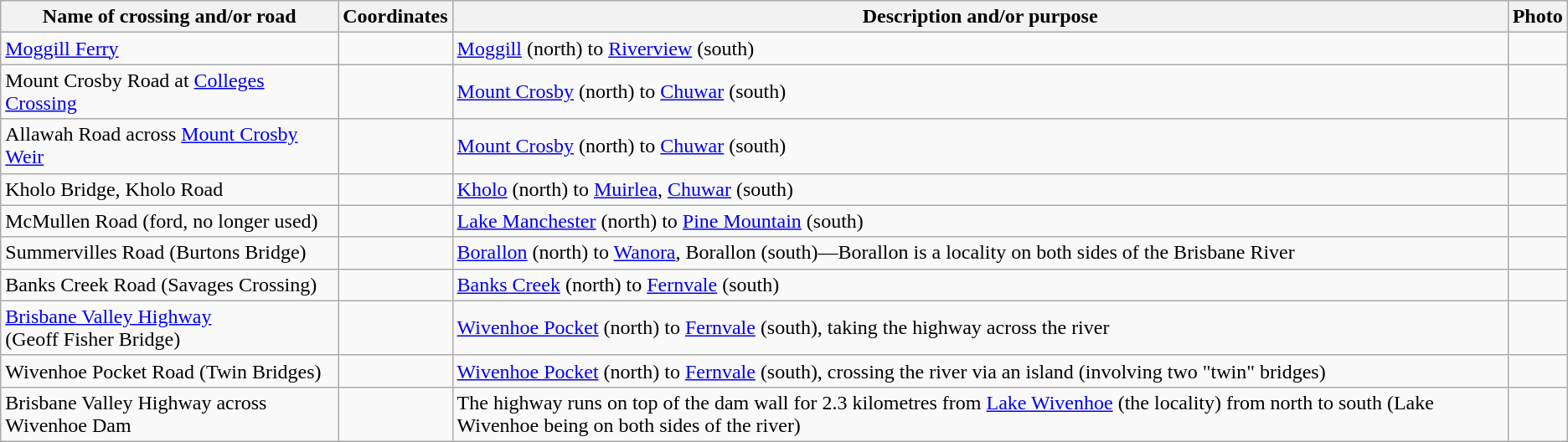<table class="wikitable">
<tr>
<th>Name of crossing and/or road</th>
<th>Coordinates</th>
<th>Description and/or purpose</th>
<th>Photo</th>
</tr>
<tr>
<td><a href='#'>Moggill Ferry</a></td>
<td></td>
<td><a href='#'>Moggill</a> (north) to <a href='#'>Riverview</a> (south)</td>
<td></td>
</tr>
<tr>
<td>Mount Crosby Road at <a href='#'>Colleges Crossing</a></td>
<td></td>
<td><a href='#'>Mount Crosby</a> (north) to <a href='#'>Chuwar</a> (south)</td>
<td></td>
</tr>
<tr>
<td>Allawah Road across <a href='#'>Mount Crosby Weir</a></td>
<td></td>
<td><a href='#'>Mount Crosby</a> (north) to <a href='#'>Chuwar</a> (south)</td>
<td></td>
</tr>
<tr>
<td>Kholo Bridge, Kholo Road</td>
<td></td>
<td><a href='#'>Kholo</a> (north) to <a href='#'>Muirlea</a>, <a href='#'>Chuwar</a> (south)</td>
<td></td>
</tr>
<tr>
<td>McMullen Road (ford, no longer used)</td>
<td></td>
<td><a href='#'>Lake Manchester</a> (north) to <a href='#'>Pine Mountain</a> (south)</td>
<td></td>
</tr>
<tr>
<td>Summervilles Road (Burtons Bridge)</td>
<td></td>
<td><a href='#'>Borallon</a> (north) to <a href='#'>Wanora</a>, Borallon (south)—Borallon is a locality on both sides of the Brisbane River</td>
<td></td>
</tr>
<tr>
<td>Banks Creek Road (Savages Crossing)</td>
<td></td>
<td><a href='#'>Banks Creek</a> (north) to <a href='#'>Fernvale</a> (south)</td>
<td></td>
</tr>
<tr>
<td><a href='#'>Brisbane Valley Highway</a> <br> (Geoff Fisher Bridge)</td>
<td></td>
<td><a href='#'>Wivenhoe Pocket</a> (north) to <a href='#'>Fernvale</a> (south), taking the highway across the river</td>
<td></td>
</tr>
<tr>
<td>Wivenhoe Pocket Road (Twin Bridges)</td>
<td></td>
<td><a href='#'>Wivenhoe Pocket</a> (north) to <a href='#'>Fernvale</a> (south), crossing the river via an island (involving two "twin" bridges)</td>
<td></td>
</tr>
<tr>
<td>Brisbane Valley Highway across Wivenhoe Dam</td>
<td></td>
<td>The highway runs on top of the dam wall for 2.3 kilometres from <a href='#'>Lake Wivenhoe</a> (the locality) from north to south (Lake Wivenhoe being on both sides of the river)</td>
<td></td>
</tr>
</table>
